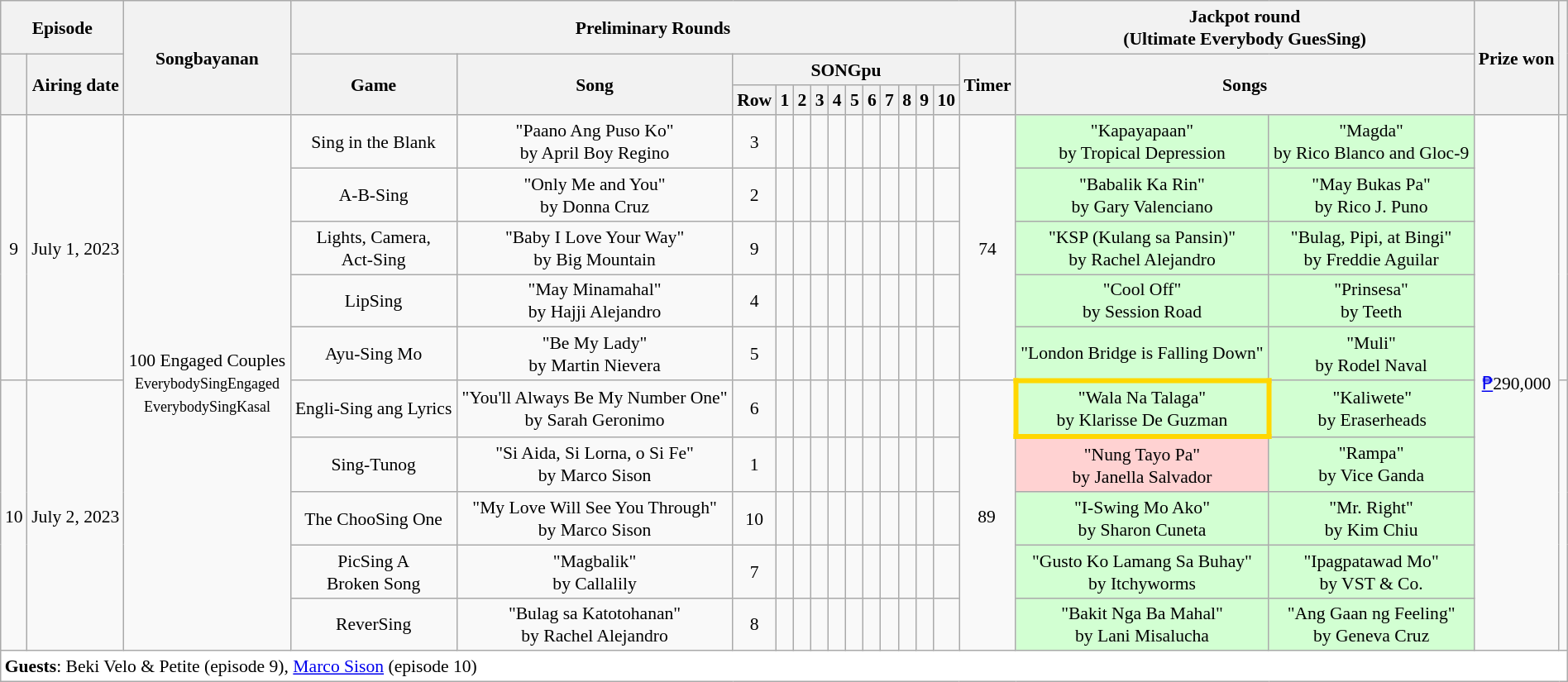<table class="wikitable mw-collapsible mw-collapsed" style="text-align:center; font-size:90%; line-height:18px;" width="100%">
<tr>
<th colspan=2>Episode</th>
<th rowspan=3>Songbayanan</th>
<th colspan=14>Preliminary Rounds</th>
<th colspan=2>Jackpot round<br><strong>(Ultimate Everybody GuesSing)</strong></th>
<th rowspan=3>Prize won</th>
<th rowspan=3></th>
</tr>
<tr>
<th rowspan=2></th>
<th rowspan=2>Airing date</th>
<th rowspan=2>Game</th>
<th rowspan=2>Song</th>
<th colspan=11>SONGpu</th>
<th rowspan=2>Timer</th>
<th colspan=2 rowspan=2>Songs</th>
</tr>
<tr>
<th>Row</th>
<th>1</th>
<th>2</th>
<th>3</th>
<th>4</th>
<th>5</th>
<th>6</th>
<th>7</th>
<th>8</th>
<th>9</th>
<th>10</th>
</tr>
<tr>
<td rowspan=5>9</td>
<td rowspan=5>July 1, 2023</td>
<td rowspan=10>100 Engaged Couples<br><small>EverybodySingEngaged<br>EverybodySingKasal</small></td>
<td>Sing in the Blank</td>
<td>"Paano Ang Puso Ko"<br>by April Boy Regino</td>
<td>3</td>
<td></td>
<td></td>
<td></td>
<td></td>
<td></td>
<td></td>
<td></td>
<td></td>
<td></td>
<td></td>
<td rowspan=5>74<br></td>
<td bgcolor=D2FFD2>"Kapayapaan"<br>by Tropical Depression</td>
<td bgcolor=D2FFD2>"Magda"<br>by Rico Blanco and Gloc-9</td>
<td rowspan=10><a href='#'>₱</a>290,000</td>
<td rowspan=5><br></td>
</tr>
<tr>
<td>A-B-Sing</td>
<td>"Only Me and You"<br>by Donna Cruz</td>
<td>2</td>
<td></td>
<td></td>
<td></td>
<td></td>
<td></td>
<td></td>
<td></td>
<td></td>
<td></td>
<td></td>
<td bgcolor=D2FFD2>"Babalik Ka Rin"<br>by Gary Valenciano</td>
<td bgcolor=D2FFD2>"May Bukas Pa"<br>by Rico J. Puno</td>
</tr>
<tr>
<td>Lights, Camera,<br>Act-Sing</td>
<td>"Baby I Love Your Way"<br>by Big Mountain</td>
<td>9</td>
<td></td>
<td></td>
<td></td>
<td></td>
<td></td>
<td></td>
<td></td>
<td></td>
<td></td>
<td></td>
<td bgcolor=D2FFD2>"KSP (Kulang sa Pansin)"<br>by Rachel Alejandro</td>
<td bgcolor=D2FFD2>"Bulag, Pipi, at Bingi"<br>by Freddie Aguilar</td>
</tr>
<tr>
<td>LipSing</td>
<td>"May Minamahal"<br>by Hajji Alejandro</td>
<td>4</td>
<td></td>
<td></td>
<td></td>
<td></td>
<td></td>
<td></td>
<td></td>
<td></td>
<td></td>
<td></td>
<td bgcolor=D2FFD2>"Cool Off"<br>by Session Road</td>
<td bgcolor=D2FFD2>"Prinsesa"<br>by Teeth</td>
</tr>
<tr>
<td>Ayu-Sing Mo</td>
<td>"Be My Lady"<br>by Martin Nievera</td>
<td>5</td>
<td></td>
<td></td>
<td></td>
<td></td>
<td></td>
<td></td>
<td></td>
<td></td>
<td></td>
<td></td>
<td bgcolor=D2FFD2>"London Bridge is Falling Down"</td>
<td bgcolor=D2FFD2>"Muli"<br>by Rodel Naval</td>
</tr>
<tr>
<td rowspan=5>10</td>
<td rowspan=5>July 2, 2023</td>
<td>Engli-Sing ang Lyrics</td>
<td>"You'll Always Be My Number One"<br>by Sarah Geronimo</td>
<td>6</td>
<td></td>
<td></td>
<td></td>
<td></td>
<td></td>
<td></td>
<td></td>
<td></td>
<td></td>
<td></td>
<td rowspan=5>89<br></td>
<td style="background: #D2FFD2; border:solid 4px #FFD700;">"Wala Na Talaga"<br>by Klarisse De Guzman</td>
<td bgcolor=D2FFD2>"Kaliwete"<br>by Eraserheads</td>
<td rowspan=5><br></td>
</tr>
<tr>
<td>Sing-Tunog</td>
<td>"Si Aida, Si Lorna, o Si Fe"<br>by Marco Sison</td>
<td>1</td>
<td></td>
<td></td>
<td></td>
<td></td>
<td></td>
<td></td>
<td></td>
<td></td>
<td></td>
<td></td>
<td bgcolor=FFD2D2>"Nung Tayo Pa"<br>by Janella Salvador</td>
<td bgcolor=D2FFD2>"Rampa"<br>by Vice Ganda</td>
</tr>
<tr>
<td>The ChooSing One</td>
<td>"My Love Will See You Through"<br>by Marco Sison</td>
<td>10</td>
<td></td>
<td></td>
<td></td>
<td></td>
<td></td>
<td></td>
<td></td>
<td></td>
<td></td>
<td></td>
<td bgcolor=D2FFD2>"I-Swing Mo Ako"<br>by Sharon Cuneta</td>
<td bgcolor=D2FFD2>"Mr. Right"<br>by Kim Chiu</td>
</tr>
<tr>
<td>PicSing A<br>Broken Song</td>
<td>"Magbalik"<br>by Callalily</td>
<td>7</td>
<td></td>
<td></td>
<td></td>
<td></td>
<td></td>
<td></td>
<td></td>
<td></td>
<td></td>
<td></td>
<td bgcolor=D2FFD2>"Gusto Ko Lamang Sa Buhay"<br>by Itchyworms</td>
<td bgcolor=D2FFD2>"Ipagpatawad Mo"<br>by VST & Co.</td>
</tr>
<tr>
<td>ReverSing</td>
<td>"Bulag sa Katotohanan"<br>by Rachel Alejandro</td>
<td>8</td>
<td></td>
<td></td>
<td></td>
<td></td>
<td></td>
<td></td>
<td></td>
<td></td>
<td></td>
<td></td>
<td bgcolor=D2FFD2>"Bakit Nga Ba Mahal"<br>by Lani Misalucha</td>
<td bgcolor=D2FFD2>"Ang Gaan ng Feeling"<br>by Geneva Cruz</td>
</tr>
<tr>
<td colspan=21 style="background:white;" align="left"><strong>Guests</strong>: Beki Velo & Petite (episode 9), <a href='#'>Marco Sison</a> (episode 10)</td>
</tr>
</table>
